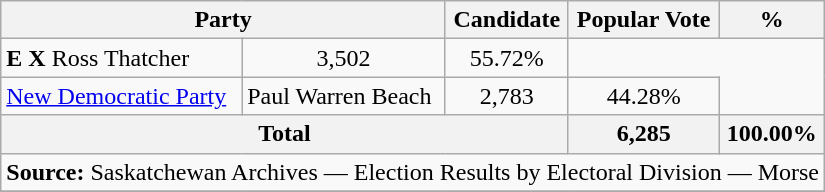<table class="wikitable">
<tr>
<th colspan="2">Party</th>
<th>Candidate</th>
<th>Popular Vote</th>
<th>%</th>
</tr>
<tr>
<td><strong>E</strong> <strong>X</strong> Ross Thatcher</td>
<td align=center>3,502</td>
<td align=center>55.72%</td>
</tr>
<tr>
<td><a href='#'>New Democratic Party</a></td>
<td>Paul Warren Beach</td>
<td align=center>2,783</td>
<td align=center>44.28%</td>
</tr>
<tr>
<th colspan=3>Total</th>
<th>6,285</th>
<th>100.00%</th>
</tr>
<tr>
<td align="center" colspan=5><strong>Source:</strong> Saskatchewan Archives — Election Results by Electoral Division — Morse</td>
</tr>
<tr>
</tr>
</table>
